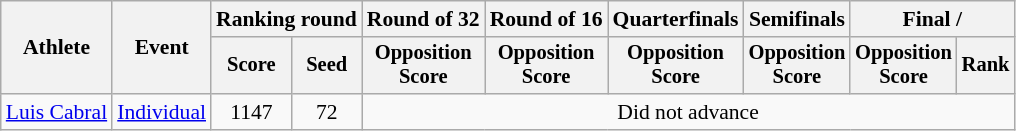<table class="wikitable" style="font-size:90%; text-align:center">
<tr>
<th rowspan=2>Athlete</th>
<th rowspan=2>Event</th>
<th colspan="2">Ranking round</th>
<th>Round of 32</th>
<th>Round of 16</th>
<th>Quarterfinals</th>
<th>Semifinals</th>
<th colspan="2">Final / </th>
</tr>
<tr style="font-size:95%">
<th>Score</th>
<th>Seed</th>
<th>Opposition<br>Score</th>
<th>Opposition<br>Score</th>
<th>Opposition<br>Score</th>
<th>Opposition<br>Score</th>
<th>Opposition<br>Score</th>
<th>Rank</th>
</tr>
<tr align=center>
<td align=left><a href='#'>Luis Cabral</a></td>
<td align=left><a href='#'>Individual</a></td>
<td>1147</td>
<td>72</td>
<td colspan=6>Did not advance</td>
</tr>
</table>
